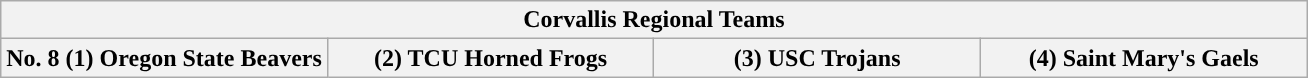<table class="wikitable">
<tr>
<th colspan=4>Corvallis Regional Teams</th>
</tr>
<tr>
<th style="width: 25%; ">No. 8 (1) Oregon State Beavers</th>
<th style="width: 25%; ">(2) TCU Horned Frogs</th>
<th style="width: 25%; ">(3) USC Trojans</th>
<th style="width: 25%; ">(4) Saint Mary's Gaels</th>
</tr>
</table>
